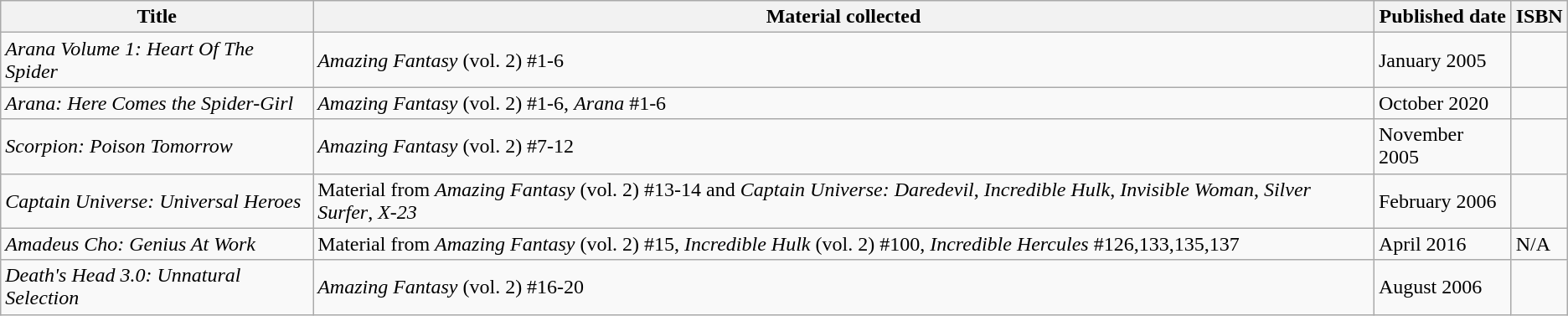<table class="wikitable">
<tr>
<th>Title</th>
<th>Material collected</th>
<th>Published date</th>
<th>ISBN</th>
</tr>
<tr>
<td><em>Arana Volume 1: Heart Of The Spider</em></td>
<td><em>Amazing Fantasy</em> (vol. 2) #1-6</td>
<td>January 2005</td>
<td></td>
</tr>
<tr>
<td><em>Arana: Here Comes the Spider-Girl</em></td>
<td><em>Amazing Fantasy</em> (vol. 2) #1-6, <em>Arana</em> #1-6</td>
<td>October 2020</td>
<td></td>
</tr>
<tr>
<td><em>Scorpion: Poison Tomorrow</em></td>
<td><em>Amazing Fantasy</em> (vol. 2) #7-12</td>
<td>November 2005</td>
<td></td>
</tr>
<tr>
<td><em>Captain Universe: Universal Heroes</em></td>
<td>Material from <em>Amazing Fantasy</em> (vol. 2) #13-14 and <em>Captain Universe: Daredevil</em>, <em>Incredible Hulk</em>, <em>Invisible Woman</em>, <em>Silver Surfer</em>, <em>X-23</em></td>
<td>February 2006</td>
<td></td>
</tr>
<tr>
<td><em>Amadeus Cho: Genius At Work</em></td>
<td>Material from <em>Amazing Fantasy</em> (vol. 2) #15, <em>Incredible Hulk</em> (vol. 2) #100, <em>Incredible Hercules</em> #126,133,135,137</td>
<td>April 2016</td>
<td>N/A</td>
</tr>
<tr>
<td><em>Death's Head 3.0: Unnatural Selection</em></td>
<td><em>Amazing Fantasy</em> (vol. 2) #16-20</td>
<td>August 2006</td>
<td></td>
</tr>
</table>
